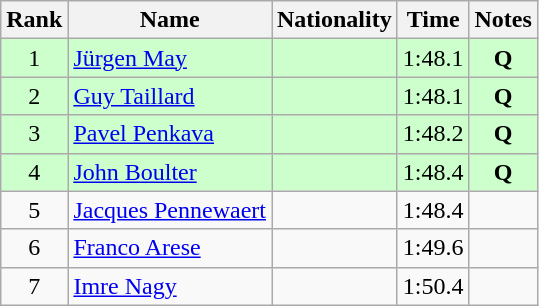<table class="wikitable sortable" style="text-align:center">
<tr>
<th>Rank</th>
<th>Name</th>
<th>Nationality</th>
<th>Time</th>
<th>Notes</th>
</tr>
<tr bgcolor=ccffcc>
<td>1</td>
<td align=left><a href='#'>Jürgen May</a></td>
<td align=left></td>
<td>1:48.1</td>
<td><strong>Q</strong></td>
</tr>
<tr bgcolor=ccffcc>
<td>2</td>
<td align=left><a href='#'>Guy Taillard</a></td>
<td align=left></td>
<td>1:48.1</td>
<td><strong>Q</strong></td>
</tr>
<tr bgcolor=ccffcc>
<td>3</td>
<td align=left><a href='#'>Pavel Penkava</a></td>
<td align=left></td>
<td>1:48.2</td>
<td><strong>Q</strong></td>
</tr>
<tr bgcolor=ccffcc>
<td>4</td>
<td align=left><a href='#'>John Boulter</a></td>
<td align=left></td>
<td>1:48.4</td>
<td><strong>Q</strong></td>
</tr>
<tr>
<td>5</td>
<td align=left><a href='#'>Jacques Pennewaert</a></td>
<td align=left></td>
<td>1:48.4</td>
<td></td>
</tr>
<tr>
<td>6</td>
<td align=left><a href='#'>Franco Arese</a></td>
<td align=left></td>
<td>1:49.6</td>
<td></td>
</tr>
<tr>
<td>7</td>
<td align=left><a href='#'>Imre Nagy</a></td>
<td align=left></td>
<td>1:50.4</td>
<td></td>
</tr>
</table>
